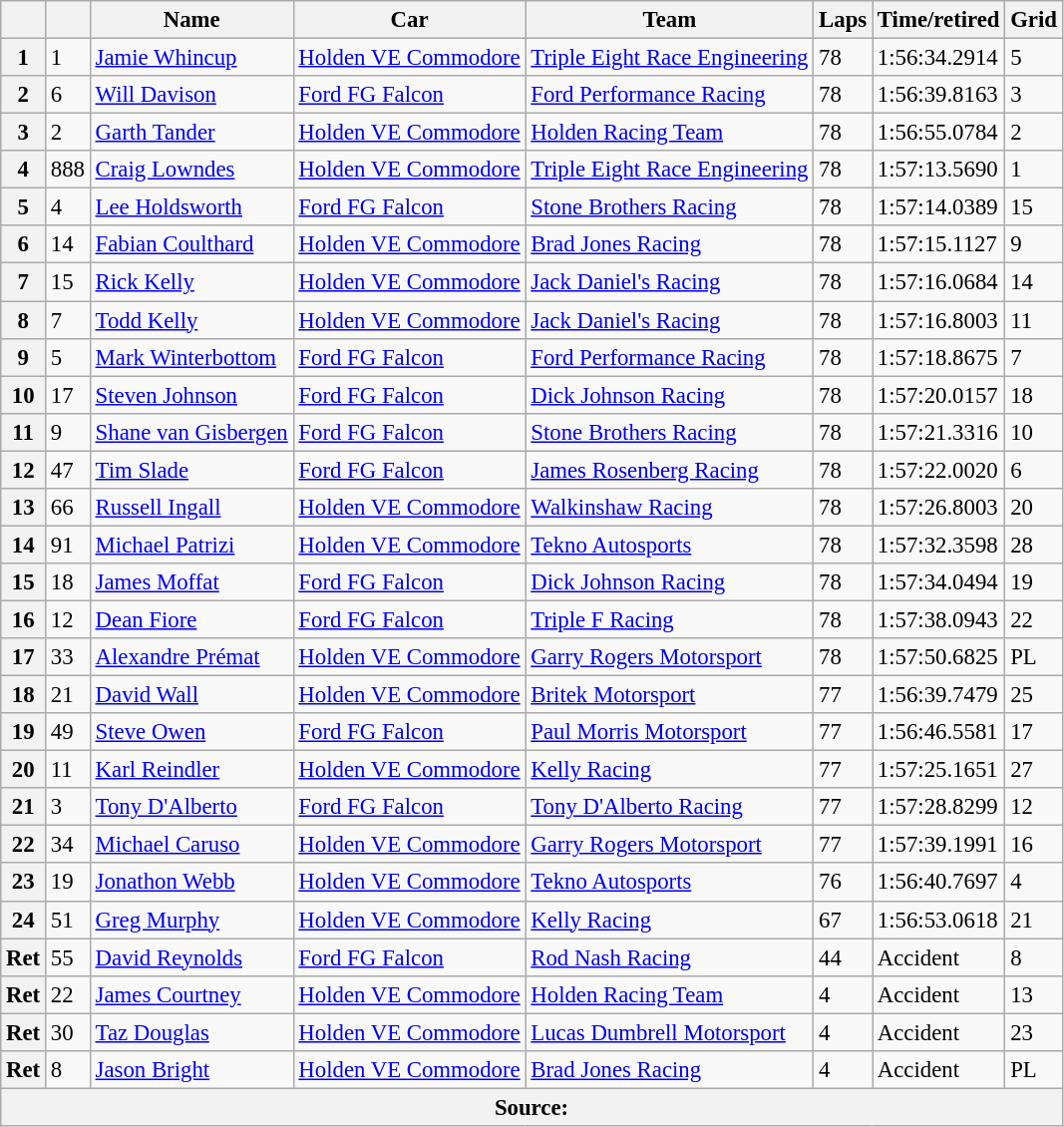<table class="wikitable" style="font-size: 95%;">
<tr>
<th></th>
<th></th>
<th>Name</th>
<th>Car</th>
<th>Team</th>
<th>Laps</th>
<th>Time/retired</th>
<th>Grid</th>
</tr>
<tr>
<th>1</th>
<td>1</td>
<td> <a href='#'>Jamie Whincup</a></td>
<td><a href='#'>Holden VE Commodore</a></td>
<td><a href='#'>Triple Eight Race Engineering</a></td>
<td>78</td>
<td>1:56:34.2914</td>
<td>5</td>
</tr>
<tr>
<th>2</th>
<td>6</td>
<td> <a href='#'>Will Davison</a></td>
<td><a href='#'>Ford FG Falcon</a></td>
<td><a href='#'>Ford Performance Racing</a></td>
<td>78</td>
<td>1:56:39.8163</td>
<td>3</td>
</tr>
<tr>
<th>3</th>
<td>2</td>
<td> <a href='#'>Garth Tander</a></td>
<td><a href='#'>Holden VE Commodore</a></td>
<td><a href='#'>Holden Racing Team</a></td>
<td>78</td>
<td>1:56:55.0784</td>
<td>2</td>
</tr>
<tr>
<th>4</th>
<td>888</td>
<td> <a href='#'>Craig Lowndes</a></td>
<td><a href='#'>Holden VE Commodore</a></td>
<td><a href='#'>Triple Eight Race Engineering</a></td>
<td>78</td>
<td>1:57:13.5690</td>
<td>1</td>
</tr>
<tr>
<th>5</th>
<td>4</td>
<td> <a href='#'>Lee Holdsworth</a></td>
<td><a href='#'>Ford FG Falcon</a></td>
<td><a href='#'>Stone Brothers Racing</a></td>
<td>78</td>
<td>1:57:14.0389</td>
<td>15</td>
</tr>
<tr>
<th>6</th>
<td>14</td>
<td> <a href='#'>Fabian Coulthard</a></td>
<td><a href='#'>Holden VE Commodore</a></td>
<td><a href='#'>Brad Jones Racing</a></td>
<td>78</td>
<td>1:57:15.1127</td>
<td>9</td>
</tr>
<tr>
<th>7</th>
<td>15</td>
<td> <a href='#'>Rick Kelly</a></td>
<td><a href='#'>Holden VE Commodore</a></td>
<td><a href='#'>Jack Daniel's Racing</a></td>
<td>78</td>
<td>1:57:16.0684</td>
<td>14</td>
</tr>
<tr>
<th>8</th>
<td>7</td>
<td> <a href='#'>Todd Kelly</a></td>
<td><a href='#'>Holden VE Commodore</a></td>
<td><a href='#'>Jack Daniel's Racing</a></td>
<td>78</td>
<td>1:57:16.8003</td>
<td>11</td>
</tr>
<tr>
<th>9</th>
<td>5</td>
<td> <a href='#'>Mark Winterbottom</a></td>
<td><a href='#'>Ford FG Falcon</a></td>
<td><a href='#'>Ford Performance Racing</a></td>
<td>78</td>
<td>1:57:18.8675</td>
<td>7</td>
</tr>
<tr>
<th>10</th>
<td>17</td>
<td> <a href='#'>Steven Johnson</a></td>
<td><a href='#'>Ford FG Falcon</a></td>
<td><a href='#'>Dick Johnson Racing</a></td>
<td>78</td>
<td>1:57:20.0157</td>
<td>18</td>
</tr>
<tr>
<th>11</th>
<td>9</td>
<td> <a href='#'>Shane van Gisbergen</a></td>
<td><a href='#'>Ford FG Falcon</a></td>
<td><a href='#'>Stone Brothers Racing</a></td>
<td>78</td>
<td>1:57:21.3316</td>
<td>10</td>
</tr>
<tr>
<th>12</th>
<td>47</td>
<td> <a href='#'>Tim Slade</a></td>
<td><a href='#'>Ford FG Falcon</a></td>
<td><a href='#'>James Rosenberg Racing</a></td>
<td>78</td>
<td>1:57:22.0020</td>
<td>6</td>
</tr>
<tr>
<th>13</th>
<td>66</td>
<td> <a href='#'>Russell Ingall</a></td>
<td><a href='#'>Holden VE Commodore</a></td>
<td><a href='#'>Walkinshaw Racing</a></td>
<td>78</td>
<td>1:57:26.8003</td>
<td>20</td>
</tr>
<tr>
<th>14</th>
<td>91</td>
<td> <a href='#'>Michael Patrizi</a></td>
<td><a href='#'>Holden VE Commodore</a></td>
<td><a href='#'>Tekno Autosports</a></td>
<td>78</td>
<td>1:57:32.3598</td>
<td>28</td>
</tr>
<tr>
<th>15</th>
<td>18</td>
<td> <a href='#'>James Moffat</a></td>
<td><a href='#'>Ford FG Falcon</a></td>
<td><a href='#'>Dick Johnson Racing</a></td>
<td>78</td>
<td>1:57:34.0494</td>
<td>19</td>
</tr>
<tr>
<th>16</th>
<td>12</td>
<td> <a href='#'>Dean Fiore</a></td>
<td><a href='#'>Ford FG Falcon</a></td>
<td><a href='#'>Triple F Racing</a></td>
<td>78</td>
<td>1:57:38.0943</td>
<td>22</td>
</tr>
<tr>
<th>17</th>
<td>33</td>
<td> <a href='#'>Alexandre Prémat</a></td>
<td><a href='#'>Holden VE Commodore</a></td>
<td><a href='#'>Garry Rogers Motorsport</a></td>
<td>78</td>
<td>1:57:50.6825</td>
<td>PL</td>
</tr>
<tr>
<th>18</th>
<td>21</td>
<td> <a href='#'>David Wall</a></td>
<td><a href='#'>Holden VE Commodore</a></td>
<td><a href='#'>Britek Motorsport</a></td>
<td>77</td>
<td>1:56:39.7479</td>
<td>25</td>
</tr>
<tr>
<th>19</th>
<td>49</td>
<td> <a href='#'>Steve Owen</a></td>
<td><a href='#'>Ford FG Falcon</a></td>
<td><a href='#'>Paul Morris Motorsport</a></td>
<td>77</td>
<td>1:56:46.5581</td>
<td>17</td>
</tr>
<tr>
<th>20</th>
<td>11</td>
<td> <a href='#'>Karl Reindler</a></td>
<td><a href='#'>Holden VE Commodore</a></td>
<td><a href='#'>Kelly Racing</a></td>
<td>77</td>
<td>1:57:25.1651</td>
<td>27</td>
</tr>
<tr>
<th>21</th>
<td>3</td>
<td> <a href='#'>Tony D'Alberto</a></td>
<td><a href='#'>Ford FG Falcon</a></td>
<td><a href='#'>Tony D'Alberto Racing</a></td>
<td>77</td>
<td>1:57:28.8299</td>
<td>12</td>
</tr>
<tr>
<th>22</th>
<td>34</td>
<td> <a href='#'>Michael Caruso</a></td>
<td><a href='#'>Holden VE Commodore</a></td>
<td><a href='#'>Garry Rogers Motorsport</a></td>
<td>77</td>
<td>1:57:39.1991</td>
<td>16</td>
</tr>
<tr>
<th>23</th>
<td>19</td>
<td> <a href='#'>Jonathon Webb</a></td>
<td><a href='#'>Holden VE Commodore</a></td>
<td><a href='#'>Tekno Autosports</a></td>
<td>76</td>
<td>1:56:40.7697</td>
<td>4</td>
</tr>
<tr>
<th>24</th>
<td>51</td>
<td> <a href='#'>Greg Murphy</a></td>
<td><a href='#'>Holden VE Commodore</a></td>
<td><a href='#'>Kelly Racing</a></td>
<td>67</td>
<td>1:56:53.0618</td>
<td>21</td>
</tr>
<tr>
<th>Ret</th>
<td>55</td>
<td> <a href='#'>David Reynolds</a></td>
<td><a href='#'>Ford FG Falcon</a></td>
<td><a href='#'>Rod Nash Racing</a></td>
<td>44</td>
<td>Accident</td>
<td>8</td>
</tr>
<tr>
<th>Ret</th>
<td>22</td>
<td> <a href='#'>James Courtney</a></td>
<td><a href='#'>Holden VE Commodore</a></td>
<td><a href='#'>Holden Racing Team</a></td>
<td>4</td>
<td>Accident</td>
<td>13</td>
</tr>
<tr>
<th>Ret</th>
<td>30</td>
<td> <a href='#'>Taz Douglas</a></td>
<td><a href='#'>Holden VE Commodore</a></td>
<td><a href='#'>Lucas Dumbrell Motorsport</a></td>
<td>4</td>
<td>Accident</td>
<td>23</td>
</tr>
<tr>
<th>Ret</th>
<td>8</td>
<td> <a href='#'>Jason Bright</a></td>
<td><a href='#'>Holden VE Commodore</a></td>
<td><a href='#'>Brad Jones Racing</a></td>
<td>4</td>
<td>Accident</td>
<td>PL</td>
</tr>
<tr>
<th colspan="8">Source:</th>
</tr>
</table>
